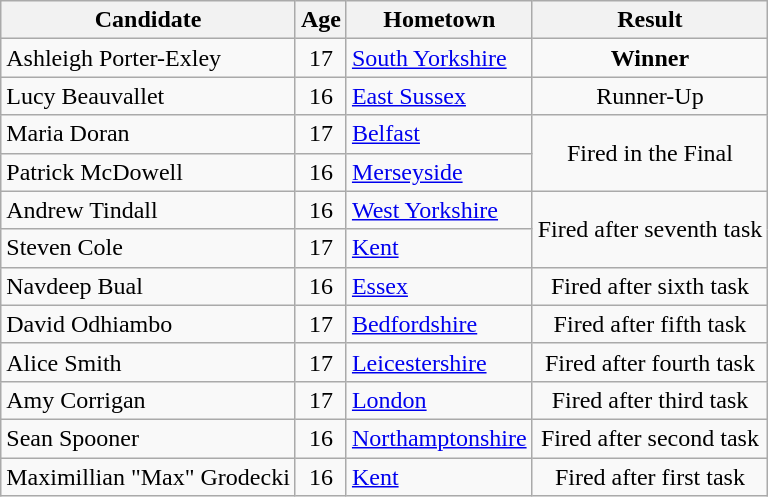<table class="wikitable sortable">
<tr valign="top">
<th><strong>Candidate</strong></th>
<th><span><strong>Age</strong></span></th>
<th><strong>Hometown</strong></th>
<th><strong>Result</strong></th>
</tr>
<tr valign="top">
<td>Ashleigh Porter-Exley</td>
<td style="text-align:center">17</td>
<td><a href='#'>South Yorkshire</a></td>
<td style="text-align:center"><strong>Winner</strong></td>
</tr>
<tr>
<td>Lucy Beauvallet</td>
<td style="text-align:center">16</td>
<td><a href='#'>East Sussex</a></td>
<td style="text-align:center">Runner-Up</td>
</tr>
<tr>
<td>Maria Doran</td>
<td style="text-align:center">17</td>
<td><a href='#'>Belfast</a></td>
<td style="text-align:center" rowspan="2">Fired in the Final</td>
</tr>
<tr>
<td>Patrick McDowell</td>
<td style="text-align:center">16</td>
<td><a href='#'>Merseyside</a></td>
</tr>
<tr>
<td>Andrew Tindall</td>
<td style="text-align:center">16</td>
<td><a href='#'>West Yorkshire</a></td>
<td style="text-align:center" rowspan="2">Fired after seventh task</td>
</tr>
<tr>
<td>Steven Cole</td>
<td style="text-align:center">17</td>
<td><a href='#'>Kent</a></td>
</tr>
<tr>
<td>Navdeep Bual</td>
<td style="text-align:center">16</td>
<td><a href='#'>Essex</a></td>
<td style="text-align:center">Fired after sixth task</td>
</tr>
<tr>
<td>David Odhiambo</td>
<td style="text-align:center">17</td>
<td><a href='#'>Bedfordshire</a></td>
<td style="text-align:center">Fired after fifth task</td>
</tr>
<tr>
<td>Alice Smith</td>
<td style="text-align:center">17</td>
<td><a href='#'>Leicestershire</a></td>
<td style="text-align:center">Fired after fourth task</td>
</tr>
<tr>
<td>Amy Corrigan</td>
<td style="text-align:center">17</td>
<td><a href='#'>London</a></td>
<td style="text-align:center">Fired after third task</td>
</tr>
<tr>
<td>Sean Spooner</td>
<td style="text-align:center">16</td>
<td><a href='#'>Northamptonshire</a></td>
<td style="text-align:center">Fired after second task</td>
</tr>
<tr>
<td>Maximillian "Max" Grodecki</td>
<td style="text-align:center">16</td>
<td><a href='#'>Kent</a></td>
<td style="text-align:center">Fired after first task</td>
</tr>
</table>
